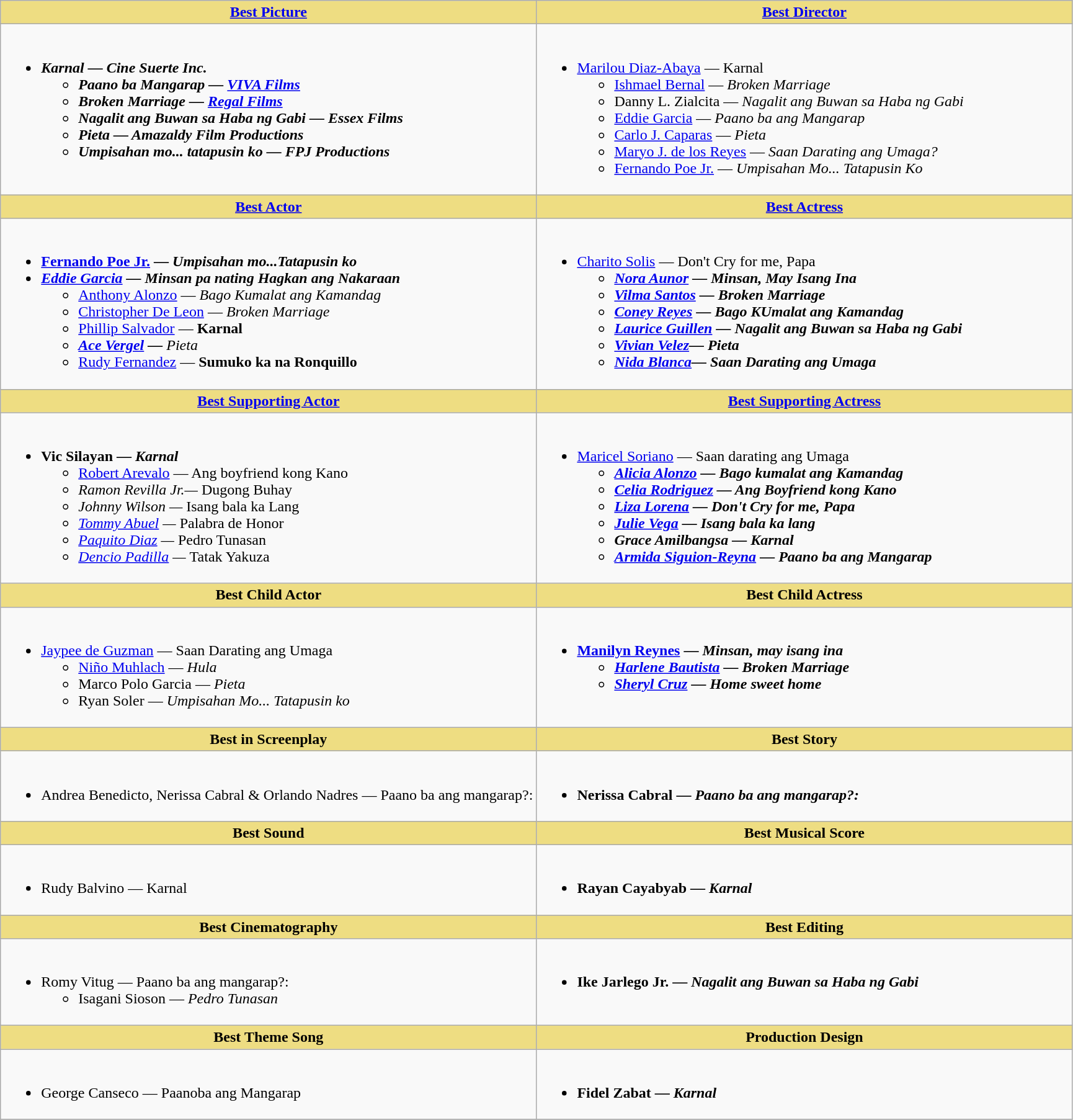<table class=wikitable>
<tr>
<th style="background:#EEDD82; width:50%"><a href='#'>Best Picture</a></th>
<th style="background:#EEDD82; width:50%"><a href='#'>Best Director</a></th>
</tr>
<tr>
<td valign="top"><br><ul><li><strong><em>Karnal<em> — Cine Suerte Inc.<strong><ul><li>Paano ba Mangarap — </em><a href='#'>VIVA Films</a><em></li><li>Broken Marriage — </em><a href='#'>Regal Films</a><em></li><li>Nagalit ang Buwan sa Haba ng Gabi — </em>Essex Films<em></li><li>Pieta — </em>Amazaldy Film Productions<em></li><li>Umpisahan mo... tatapusin ko — </em>FPJ Productions<em></li></ul></li></ul></td>
<td valign="top"><br><ul><li></strong><a href='#'>Marilou Diaz-Abaya</a> — </em>Karnal</em></strong><ul><li><a href='#'>Ishmael Bernal</a> — <em>Broken Marriage</em></li><li>Danny L. Zialcita — <em>Nagalit ang Buwan sa Haba ng Gabi</em></li><li><a href='#'>Eddie Garcia</a> — <em> Paano ba ang Mangarap</em></li><li><a href='#'>Carlo J. Caparas</a> — <em>Pieta</em></li><li><a href='#'>Maryo J. de los Reyes</a> — <em>Saan Darating ang Umaga?</em></li><li><a href='#'>Fernando Poe Jr.</a> — <em>Umpisahan Mo... Tatapusin Ko</em></li></ul></li></ul></td>
</tr>
<tr>
<th style="background:#EEDD82; width:50%"><a href='#'>Best Actor</a></th>
<th style="background:#EEDD82; width:50%"><a href='#'>Best Actress</a></th>
</tr>
<tr>
<td valign="top"><br><ul><li><strong><a href='#'>Fernando Poe Jr.</a> — <em>Umpisahan mo...Tatapusin ko<strong><em></li><li></strong><a href='#'>Eddie Garcia</a> — </em>Minsan pa nating Hagkan ang Nakaraan</em></strong><ul><li><a href='#'>Anthony Alonzo</a> — <em>Bago Kumalat ang Kamandag</em></li><li><a href='#'>Christopher De Leon</a> — <em>Broken Marriage</em></li><li><a href='#'>Phillip Salvador</a> — <strong>Karnal<em></li><li><a href='#'>Ace Vergel</a> — </strong>Pieta</em></li><li><a href='#'>Rudy Fernandez</a> — <strong>Sumuko ka na Ronquillo<em></li></ul></li></ul></td>
<td valign="top"><br><ul><li></strong><a href='#'>Charito Solis</a> — </em>Don't Cry for me, Papa<strong><em><ul><li><a href='#'>Nora Aunor</a> — <em>Minsan, May Isang Ina</em></li><li><a href='#'>Vilma Santos</a> — <em>Broken Marriage</em></li><li><a href='#'>Coney Reyes</a> — <em>Bago KUmalat ang Kamandag</em></li><li><a href='#'>Laurice Guillen</a> — <em>Nagalit ang Buwan sa Haba  ng Gabi</em></li><li><a href='#'>Vivian Velez</a>— <em>Pieta</em></li><li><a href='#'>Nida Blanca</a>— <em>Saan Darating ang Umaga</em></li></ul></li></ul></td>
</tr>
<tr>
<th style="background:#EEDD82; width:50%"><a href='#'>Best Supporting Actor</a></th>
<th style="background:#EEDD82; width:50%"><a href='#'>Best Supporting Actress</a></th>
</tr>
<tr>
<td valign="top"><br><ul><li><strong>Vic Silayan — <em>Karnal</em></strong><ul><li><a href='#'>Robert Arevalo</a> — </em>Ang boyfriend kong Kano<em></li><li>Ramon Revilla Jr.— </em>Dugong Buhay<em></li><li>Johnny Wilson — </em>Isang bala ka Lang<em></li><li><a href='#'>Tommy Abuel</a> — </em>Palabra de Honor<em></li><li><a href='#'>Paquito Diaz</a> — </em>Pedro Tunasan<em></li><li><a href='#'>Dencio Padilla</a> — </em>Tatak Yakuza<em></li></ul></li></ul></td>
<td valign="top"><br><ul><li></strong><a href='#'>Maricel Soriano</a> — </em>Saan darating ang Umaga<strong><em><ul><li><a href='#'>Alicia Alonzo</a> — <em>Bago kumalat ang Kamandag</em></li><li><a href='#'>Celia Rodriguez</a> — <em>Ang Boyfriend kong Kano<strong></li><li><a href='#'>Liza Lorena</a> — </em>Don't Cry for me, Papa<em></li><li><a href='#'>Julie Vega</a> — </em>Isang bala ka lang<em></li><li>Grace Amilbangsa — </em>Karnal<em></li><li><a href='#'>Armida Siguion-Reyna</a> — </em>Paano ba ang Mangarap<em></li></ul></li></ul></td>
</tr>
<tr>
<th style="background:#EEDD82; width:50%">Best Child Actor</th>
<th style="background:#EEDD82; width:50%">Best Child Actress</th>
</tr>
<tr>
<td valign="top"><br><ul><li></strong> <a href='#'>Jaypee de Guzman</a> — </em>Saan Darating ang Umaga</em></strong><ul><li><a href='#'>Niño Muhlach</a> — <em>Hula</em></li><li>Marco Polo Garcia — <em>Pieta</em></li><li>Ryan Soler — <em>Umpisahan Mo... Tatapusin ko</em></li></ul></li></ul></td>
<td valign="top"><br><ul><li><strong><a href='#'>Manilyn Reynes</a> — <em>Minsan, may isang ina<strong><em><ul><li><a href='#'>Harlene Bautista</a> — </em>Broken Marriage<em></li><li><a href='#'>Sheryl Cruz</a> — </em>Home sweet home<em></li></ul></li></ul></td>
</tr>
<tr>
<th style="background:#EEDD82; width:50%">Best in Screenplay</th>
<th style="background:#EEDD82; width:50%">Best Story</th>
</tr>
<tr>
<td valign="top"><br><ul><li></strong> Andrea Benedicto, Nerissa Cabral & Orlando Nadres — </em>Paano ba ang mangarap?: </em></strong></li></ul></td>
<td valign="top"><br><ul><li><strong> Nerissa Cabral — <em>Paano ba ang mangarap?: <strong><em></li></ul></td>
</tr>
<tr>
<th style="background:#EEDD82; width:50%">Best Sound</th>
<th style="background:#EEDD82; width:50%">Best Musical Score</th>
</tr>
<tr>
<td valign="top"><br><ul><li></strong> Rudy Balvino — </em>  Karnal</em></strong></li></ul></td>
<td valign="top"><br><ul><li><strong>  Rayan Cayabyab — <em>Karnal<strong><em></li></ul></td>
</tr>
<tr>
<th style="background:#EEDD82; width:50%">Best Cinematography</th>
<th style="background:#EEDD82; width:50%">Best Editing</th>
</tr>
<tr>
<td valign="top"><br><ul><li></strong>  Romy Vitug  — </em>Paano ba ang mangarap?: </em></strong><ul><li>Isagani Sioson — <em>Pedro Tunasan</em></li></ul></li></ul></td>
<td valign="top"><br><ul><li><strong>  Ike Jarlego Jr. — <em>Nagalit ang Buwan sa Haba ng Gabi<strong><em></li></ul></td>
</tr>
<tr>
<th style="background:#EEDD82; width:50%">Best Theme Song</th>
<th style="background:#EEDD82; width:50%">Production Design</th>
</tr>
<tr>
<td valign="top"><br><ul><li></strong> George Canseco — </em>Paanoba ang Mangarap</em></strong></li></ul></td>
<td valign="top"><br><ul><li><strong> Fidel Zabat — <em>Karnal<strong><em></li></ul></td>
</tr>
<tr>
</tr>
</table>
